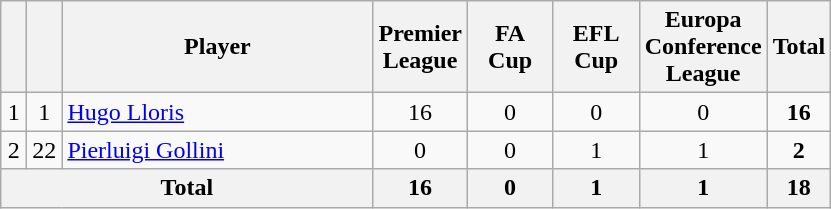<table class="wikitable sortable" style="text-align: center;">
<tr>
<th width=10></th>
<th width=10></th>
<th width=200>Player</th>
<th width=50>Premier League</th>
<th width=50>FA Cup</th>
<th width=50>EFL Cup</th>
<th width=50>Europa Conference League</th>
<th>Total</th>
</tr>
<tr>
<td>1</td>
<td>1</td>
<td align="left"> <a href='#'>Hugo Lloris</a></td>
<td>16</td>
<td>0</td>
<td>0</td>
<td>0</td>
<td><strong>16</strong></td>
</tr>
<tr>
<td>2</td>
<td>22</td>
<td align="left"> <a href='#'>Pierluigi Gollini</a></td>
<td>0</td>
<td>0</td>
<td>1</td>
<td>1</td>
<td><strong>2</strong></td>
</tr>
<tr>
<th colspan="3">Total</th>
<th>16</th>
<th>0</th>
<th>1</th>
<th>1</th>
<th>18</th>
</tr>
</table>
